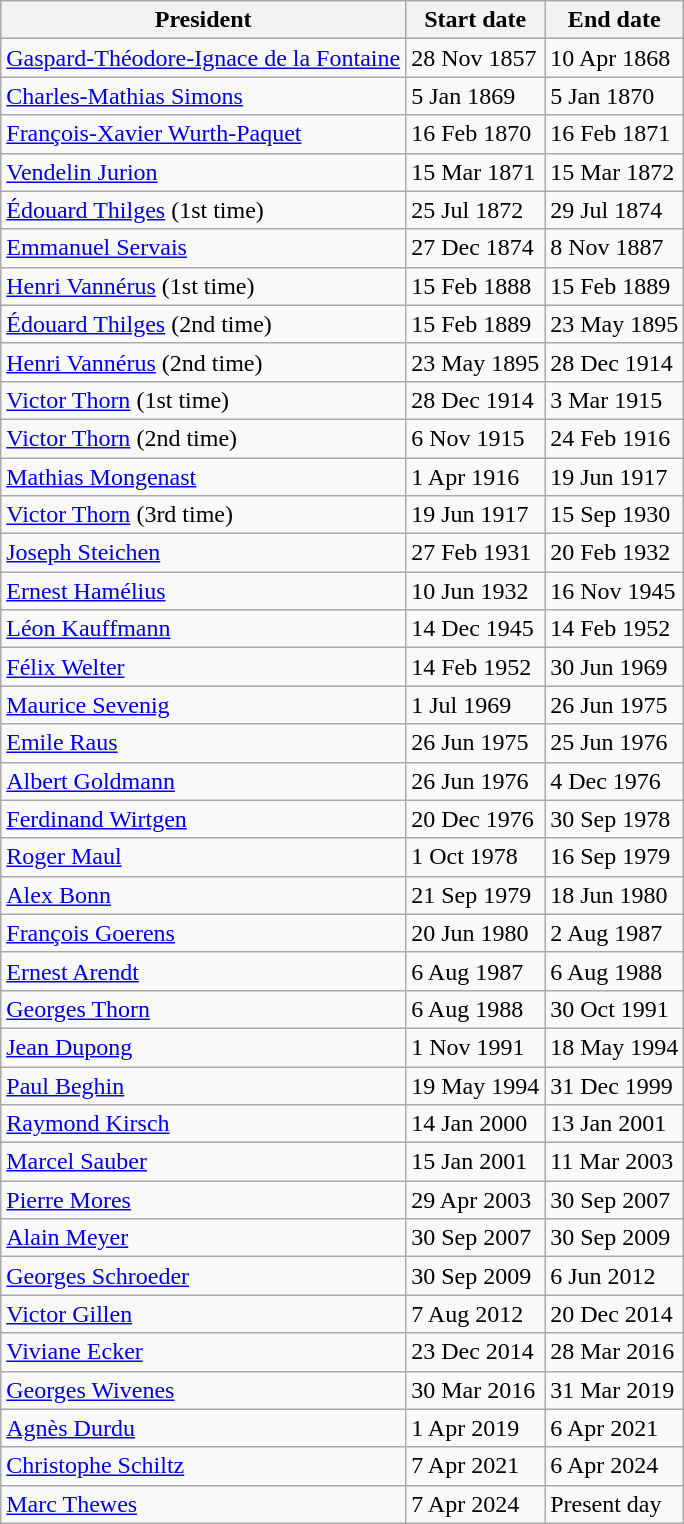<table class="wikitable" style="text-align: left;">
<tr>
<th>President</th>
<th>Start date</th>
<th>End date</th>
</tr>
<tr>
<td><a href='#'>Gaspard-Théodore-Ignace de la Fontaine</a></td>
<td>28 Nov 1857</td>
<td>10 Apr 1868</td>
</tr>
<tr>
<td><a href='#'>Charles-Mathias Simons</a></td>
<td>5 Jan 1869</td>
<td>5 Jan 1870</td>
</tr>
<tr>
<td><a href='#'>François-Xavier Wurth-Paquet</a></td>
<td>16 Feb 1870</td>
<td>16 Feb 1871</td>
</tr>
<tr>
<td><a href='#'>Vendelin Jurion</a></td>
<td>15 Mar 1871</td>
<td>15 Mar 1872</td>
</tr>
<tr>
<td><a href='#'>Édouard Thilges</a> (1st time)</td>
<td>25 Jul 1872</td>
<td>29 Jul 1874</td>
</tr>
<tr>
<td><a href='#'>Emmanuel Servais</a></td>
<td>27 Dec 1874</td>
<td>8 Nov 1887</td>
</tr>
<tr>
<td><a href='#'>Henri Vannérus</a> (1st time)</td>
<td>15 Feb 1888</td>
<td>15 Feb 1889</td>
</tr>
<tr>
<td><a href='#'>Édouard Thilges</a> (2nd time)</td>
<td>15 Feb 1889</td>
<td>23 May 1895</td>
</tr>
<tr>
<td><a href='#'>Henri Vannérus</a> (2nd time)</td>
<td>23 May 1895</td>
<td>28 Dec 1914</td>
</tr>
<tr>
<td><a href='#'>Victor Thorn</a> (1st time)</td>
<td>28 Dec 1914</td>
<td>3 Mar 1915</td>
</tr>
<tr>
<td><a href='#'>Victor Thorn</a> (2nd time)</td>
<td>6 Nov 1915</td>
<td>24 Feb 1916</td>
</tr>
<tr>
<td><a href='#'>Mathias Mongenast</a></td>
<td>1 Apr 1916</td>
<td>19 Jun 1917</td>
</tr>
<tr>
<td><a href='#'>Victor Thorn</a> (3rd time)</td>
<td>19 Jun 1917</td>
<td>15 Sep 1930</td>
</tr>
<tr>
<td><a href='#'>Joseph Steichen</a></td>
<td>27 Feb 1931</td>
<td>20 Feb 1932</td>
</tr>
<tr>
<td><a href='#'>Ernest Hamélius</a></td>
<td>10 Jun 1932</td>
<td>16 Nov 1945</td>
</tr>
<tr>
<td><a href='#'>Léon Kauffmann</a></td>
<td>14 Dec 1945</td>
<td>14 Feb 1952</td>
</tr>
<tr>
<td><a href='#'>Félix Welter</a></td>
<td>14 Feb 1952</td>
<td>30 Jun 1969</td>
</tr>
<tr>
<td><a href='#'>Maurice Sevenig</a></td>
<td>1 Jul 1969</td>
<td>26 Jun 1975</td>
</tr>
<tr>
<td><a href='#'>Emile Raus</a></td>
<td>26 Jun 1975</td>
<td>25 Jun 1976</td>
</tr>
<tr>
<td><a href='#'>Albert Goldmann</a></td>
<td>26 Jun 1976</td>
<td>4 Dec 1976</td>
</tr>
<tr>
<td><a href='#'>Ferdinand Wirtgen</a></td>
<td>20 Dec 1976</td>
<td>30 Sep 1978</td>
</tr>
<tr>
<td><a href='#'>Roger Maul</a></td>
<td>1 Oct 1978</td>
<td>16 Sep 1979</td>
</tr>
<tr>
<td><a href='#'>Alex Bonn</a></td>
<td>21 Sep 1979</td>
<td>18 Jun 1980</td>
</tr>
<tr>
<td><a href='#'>François Goerens</a></td>
<td>20 Jun 1980</td>
<td>2 Aug 1987</td>
</tr>
<tr>
<td><a href='#'>Ernest Arendt</a></td>
<td>6 Aug 1987</td>
<td>6 Aug 1988</td>
</tr>
<tr>
<td><a href='#'>Georges Thorn</a></td>
<td>6 Aug 1988</td>
<td>30 Oct 1991</td>
</tr>
<tr>
<td><a href='#'>Jean Dupong</a></td>
<td>1 Nov 1991</td>
<td>18 May 1994</td>
</tr>
<tr>
<td><a href='#'>Paul Beghin</a></td>
<td>19 May 1994</td>
<td>31 Dec 1999</td>
</tr>
<tr>
<td><a href='#'>Raymond Kirsch</a></td>
<td>14 Jan 2000</td>
<td>13 Jan 2001</td>
</tr>
<tr>
<td><a href='#'>Marcel Sauber</a></td>
<td>15 Jan 2001</td>
<td>11 Mar 2003</td>
</tr>
<tr>
<td><a href='#'>Pierre Mores</a></td>
<td>29 Apr 2003</td>
<td>30 Sep 2007</td>
</tr>
<tr>
<td><a href='#'>Alain Meyer</a></td>
<td>30 Sep 2007</td>
<td>30 Sep 2009</td>
</tr>
<tr>
<td><a href='#'>Georges Schroeder</a></td>
<td>30 Sep 2009</td>
<td>6 Jun 2012</td>
</tr>
<tr>
<td><a href='#'>Victor Gillen</a></td>
<td>7 Aug 2012</td>
<td>20 Dec 2014</td>
</tr>
<tr>
<td><a href='#'>Viviane Ecker</a></td>
<td>23 Dec 2014</td>
<td>28 Mar 2016</td>
</tr>
<tr>
<td><a href='#'>Georges Wivenes</a></td>
<td>30 Mar 2016</td>
<td>31 Mar 2019</td>
</tr>
<tr>
<td><a href='#'>Agnès Durdu</a></td>
<td>1 Apr 2019</td>
<td>6 Apr 2021</td>
</tr>
<tr>
<td><a href='#'>Christophe Schiltz</a></td>
<td>7 Apr 2021</td>
<td>6 Apr 2024</td>
</tr>
<tr>
<td><a href='#'>Marc Thewes</a></td>
<td>7 Apr 2024</td>
<td>Present day</td>
</tr>
</table>
